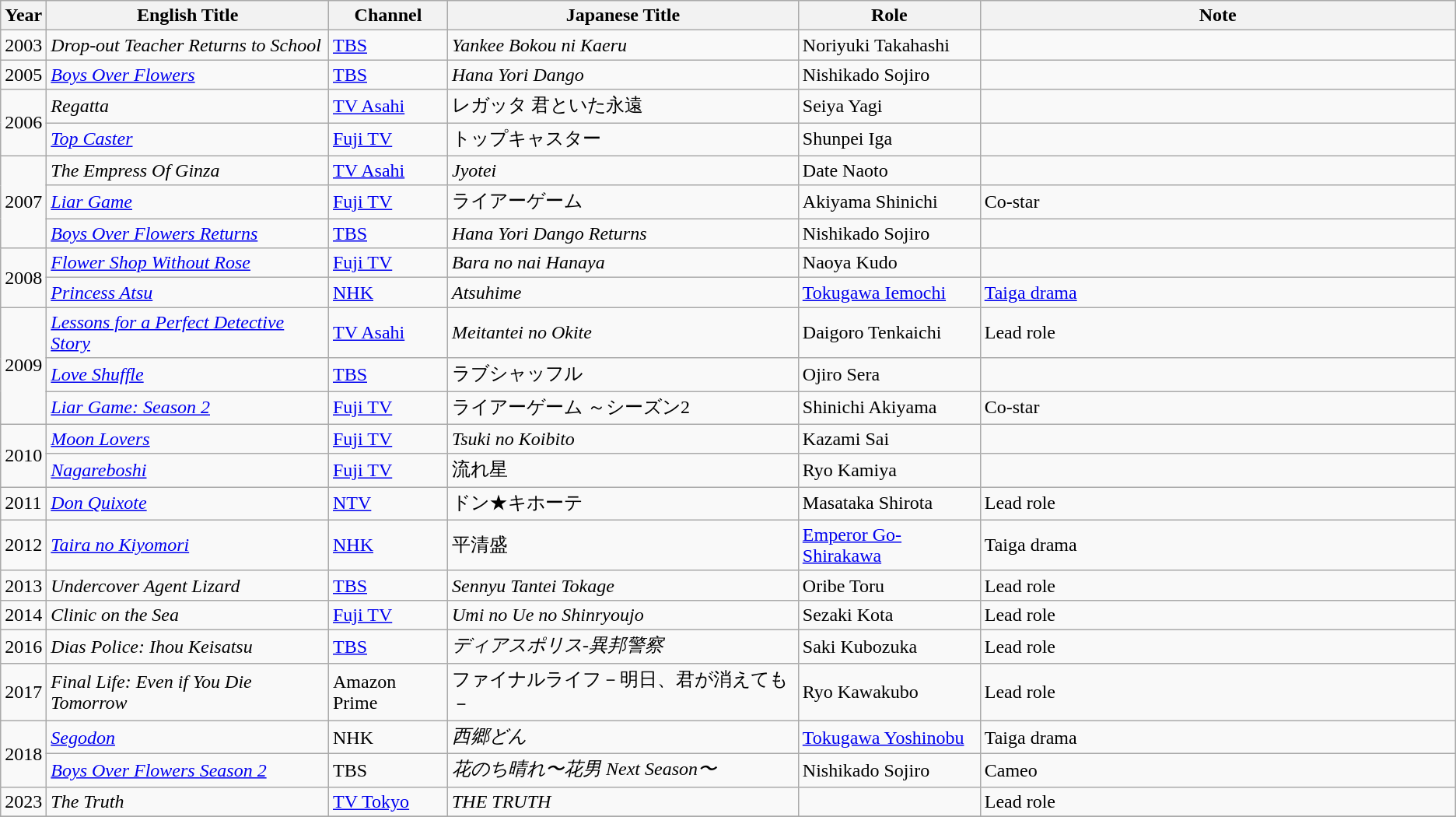<table class="wikitable sortable">
<tr>
<th>Year</th>
<th>English Title</th>
<th>Channel</th>
<th>Japanese Title</th>
<th>Role</th>
<th class="unsortable" width="400">Note</th>
</tr>
<tr>
<td>2003</td>
<td><em>Drop-out Teacher Returns to School</em></td>
<td><a href='#'>TBS</a></td>
<td><em>Yankee Bokou ni Kaeru</em></td>
<td>Noriyuki Takahashi</td>
<td></td>
</tr>
<tr>
<td>2005</td>
<td><em><a href='#'>Boys Over Flowers</a></em></td>
<td><a href='#'>TBS</a></td>
<td><em>Hana Yori Dango</em></td>
<td>Nishikado Sojiro</td>
<td></td>
</tr>
<tr>
<td rowspan ="2">2006</td>
<td><em>Regatta</em></td>
<td><a href='#'>TV Asahi</a></td>
<td>レガッタ 君といた永遠</td>
<td>Seiya Yagi</td>
<td></td>
</tr>
<tr>
<td><em><a href='#'>Top Caster</a></em></td>
<td><a href='#'>Fuji TV</a></td>
<td>トップキャスター</td>
<td>Shunpei Iga</td>
<td></td>
</tr>
<tr>
<td rowspan ="3">2007</td>
<td><em>The Empress Of Ginza</em></td>
<td><a href='#'>TV Asahi</a></td>
<td><em>Jyotei</em></td>
<td>Date Naoto</td>
<td></td>
</tr>
<tr>
<td><em><a href='#'>Liar Game</a></em></td>
<td><a href='#'>Fuji TV</a></td>
<td>ライアーゲーム</td>
<td>Akiyama Shinichi</td>
<td>Co-star</td>
</tr>
<tr>
<td><em><a href='#'>Boys Over Flowers Returns</a></em></td>
<td><a href='#'>TBS</a></td>
<td><em>Hana Yori Dango Returns</em></td>
<td>Nishikado Sojiro</td>
<td></td>
</tr>
<tr>
<td rowspan ="2">2008</td>
<td><em><a href='#'>Flower Shop Without Rose</a></em></td>
<td><a href='#'>Fuji TV</a></td>
<td><em>Bara no nai Hanaya</em></td>
<td>Naoya Kudo</td>
<td></td>
</tr>
<tr>
<td><em><a href='#'>Princess Atsu</a></em></td>
<td><a href='#'>NHK</a></td>
<td><em>Atsuhime</em></td>
<td><a href='#'>Tokugawa Iemochi</a></td>
<td><a href='#'>Taiga drama</a></td>
</tr>
<tr>
<td rowspan ="3">2009</td>
<td><em><a href='#'>Lessons for a Perfect Detective Story</a></em></td>
<td><a href='#'>TV Asahi</a></td>
<td><em>Meitantei no Okite</em></td>
<td>Daigoro Tenkaichi</td>
<td>Lead role</td>
</tr>
<tr>
<td><em><a href='#'>Love Shuffle</a></em></td>
<td><a href='#'>TBS</a></td>
<td>ラブシャッフル</td>
<td>Ojiro Sera</td>
<td></td>
</tr>
<tr>
<td><em><a href='#'>Liar Game: Season 2</a></em></td>
<td><a href='#'>Fuji TV</a></td>
<td>ライアーゲーム ～シーズン2</td>
<td>Shinichi Akiyama</td>
<td>Co-star</td>
</tr>
<tr>
<td rowspan ="2">2010</td>
<td><em><a href='#'>Moon Lovers</a></em></td>
<td><a href='#'>Fuji TV</a></td>
<td><em>Tsuki no Koibito</em></td>
<td>Kazami Sai</td>
<td></td>
</tr>
<tr>
<td><em><a href='#'>Nagareboshi</a></em></td>
<td><a href='#'>Fuji TV</a></td>
<td>流れ星</td>
<td>Ryo Kamiya</td>
<td></td>
</tr>
<tr>
<td>2011</td>
<td><em><a href='#'>Don Quixote</a></em></td>
<td><a href='#'>NTV</a></td>
<td>ドン★キホーテ</td>
<td>Masataka Shirota</td>
<td>Lead role</td>
</tr>
<tr>
<td>2012</td>
<td><em><a href='#'>Taira no Kiyomori</a></em></td>
<td><a href='#'>NHK</a></td>
<td>平清盛</td>
<td><a href='#'>Emperor Go-Shirakawa</a></td>
<td>Taiga drama</td>
</tr>
<tr>
<td>2013</td>
<td><em>Undercover Agent Lizard</em></td>
<td><a href='#'>TBS</a></td>
<td><em>Sennyu Tantei Tokage</em></td>
<td>Oribe Toru</td>
<td>Lead role</td>
</tr>
<tr>
<td>2014</td>
<td><em>Clinic on the Sea</em></td>
<td><a href='#'>Fuji TV</a></td>
<td><em>Umi no Ue no Shinryoujo</em></td>
<td>Sezaki Kota</td>
<td>Lead role</td>
</tr>
<tr>
<td>2016</td>
<td><em>Dias Police: Ihou Keisatsu</em></td>
<td><a href='#'>TBS</a></td>
<td><em>ディアスポリス-異邦警察</em></td>
<td>Saki Kubozuka</td>
<td>Lead role</td>
</tr>
<tr>
<td>2017</td>
<td><em>Final Life: Even if You Die Tomorrow</em></td>
<td>Amazon Prime</td>
<td>ファイナルライフ－明日、君が消えても－</td>
<td>Ryo Kawakubo</td>
<td>Lead role</td>
</tr>
<tr>
<td rowspan ="2">2018</td>
<td><em><a href='#'>Segodon</a></em></td>
<td>NHK</td>
<td><em>西郷どん</em></td>
<td><a href='#'>Tokugawa Yoshinobu</a></td>
<td>Taiga drama</td>
</tr>
<tr>
<td><em><a href='#'>Boys Over Flowers Season 2</a></em></td>
<td>TBS</td>
<td><em>花のち晴れ〜花男 Next Season〜</em></td>
<td>Nishikado Sojiro</td>
<td>Cameo</td>
</tr>
<tr>
<td>2023</td>
<td><em>The Truth</em></td>
<td><a href='#'>TV Tokyo</a></td>
<td><em>THE TRUTH</em></td>
<td></td>
<td>Lead role</td>
</tr>
<tr>
</tr>
</table>
